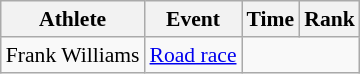<table class="wikitable" style="font-size:90%">
<tr>
<th>Athlete</th>
<th>Event</th>
<th>Time</th>
<th>Rank</th>
</tr>
<tr align=center>
<td align=left>Frank Williams</td>
<td align=left><a href='#'>Road race</a></td>
<td colspan=2></td>
</tr>
</table>
